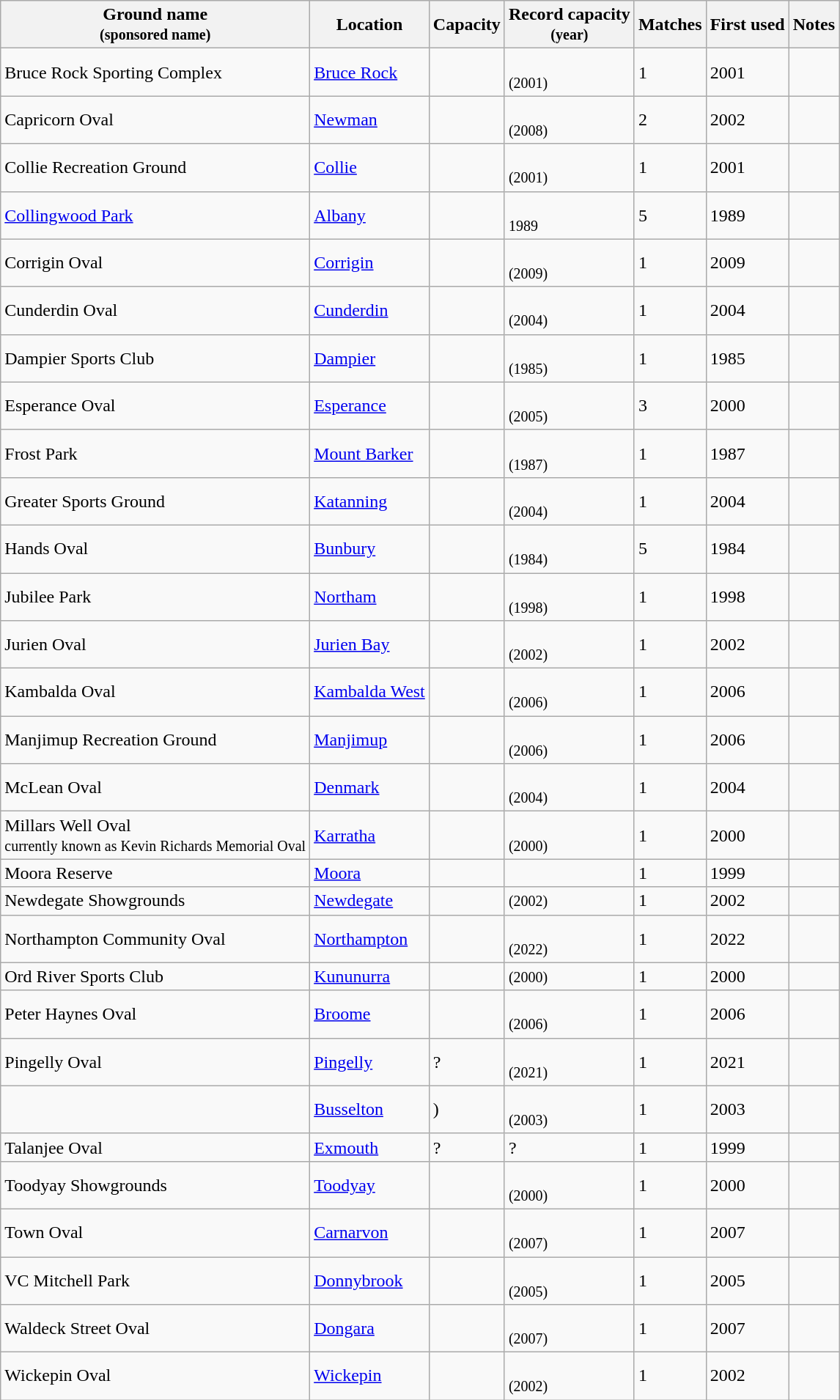<table class="wikitable sortable">
<tr>
<th>Ground name<br><small>(sponsored name)</small></th>
<th>Location</th>
<th>Capacity</th>
<th>Record capacity<br><small>(year)</small></th>
<th>Matches</th>
<th>First used</th>
<th>Notes</th>
</tr>
<tr>
<td>Bruce Rock Sporting Complex</td>
<td><a href='#'>Bruce Rock</a></td>
<td></td>
<td><br><small>(2001)</small></td>
<td>1</td>
<td>2001</td>
<td></td>
</tr>
<tr>
<td>Capricorn Oval</td>
<td><a href='#'>Newman</a></td>
<td></td>
<td><br><small>(2008)</small></td>
<td>2</td>
<td>2002</td>
<td></td>
</tr>
<tr>
<td>Collie Recreation Ground</td>
<td><a href='#'>Collie</a></td>
<td></td>
<td><br><small>(2001)</small></td>
<td>1</td>
<td>2001</td>
<td></td>
</tr>
<tr>
<td><a href='#'>Collingwood Park</a></td>
<td><a href='#'>Albany</a></td>
<td></td>
<td><br><small>1989</small></td>
<td>5</td>
<td>1989</td>
<td></td>
</tr>
<tr>
<td>Corrigin Oval</td>
<td><a href='#'>Corrigin</a></td>
<td></td>
<td><br><small>(2009)</small></td>
<td>1</td>
<td>2009</td>
<td></td>
</tr>
<tr>
<td>Cunderdin Oval</td>
<td><a href='#'>Cunderdin</a></td>
<td></td>
<td><br><small>(2004)</small></td>
<td>1</td>
<td>2004</td>
<td></td>
</tr>
<tr>
<td>Dampier Sports Club</td>
<td><a href='#'>Dampier</a></td>
<td></td>
<td><br><small>(1985)</small></td>
<td>1</td>
<td>1985</td>
<td></td>
</tr>
<tr>
<td>Esperance Oval</td>
<td><a href='#'>Esperance</a></td>
<td></td>
<td><br><small>(2005)</small></td>
<td>3</td>
<td>2000</td>
<td></td>
</tr>
<tr>
<td>Frost Park</td>
<td><a href='#'>Mount Barker</a></td>
<td></td>
<td><br><small>(1987)</small></td>
<td>1</td>
<td>1987</td>
<td></td>
</tr>
<tr>
<td>Greater Sports Ground</td>
<td><a href='#'>Katanning</a></td>
<td></td>
<td><br><small>(2004)</small></td>
<td>1</td>
<td>2004</td>
<td></td>
</tr>
<tr>
<td>Hands Oval</td>
<td><a href='#'>Bunbury</a></td>
<td></td>
<td><br><small>(1984)</small></td>
<td>5</td>
<td>1984</td>
<td></td>
</tr>
<tr>
<td>Jubilee Park</td>
<td><a href='#'>Northam</a></td>
<td></td>
<td><br><small>(1998)</small></td>
<td>1</td>
<td>1998</td>
<td></td>
</tr>
<tr>
<td>Jurien Oval</td>
<td><a href='#'>Jurien Bay</a></td>
<td></td>
<td><br><small>(2002)</small></td>
<td>1</td>
<td>2002</td>
<td></td>
</tr>
<tr>
<td>Kambalda Oval</td>
<td><a href='#'>Kambalda West</a></td>
<td></td>
<td><br><small>(2006)</small></td>
<td>1</td>
<td>2006</td>
<td></td>
</tr>
<tr>
<td>Manjimup Recreation Ground</td>
<td><a href='#'>Manjimup</a></td>
<td></td>
<td><br><small>(2006)</small></td>
<td>1</td>
<td>2006</td>
<td></td>
</tr>
<tr>
<td>McLean Oval</td>
<td><a href='#'>Denmark</a></td>
<td></td>
<td><br><small>(2004)</small></td>
<td>1</td>
<td>2004</td>
<td></td>
</tr>
<tr>
<td>Millars Well Oval<br><small>currently known as Kevin Richards Memorial Oval</small></td>
<td><a href='#'>Karratha</a></td>
<td></td>
<td><br><small>(2000)</small></td>
<td>1</td>
<td>2000</td>
<td></td>
</tr>
<tr>
<td>Moora Reserve</td>
<td><a href='#'>Moora</a></td>
<td></td>
<td></td>
<td>1</td>
<td>1999</td>
<td></td>
</tr>
<tr>
<td>Newdegate Showgrounds</td>
<td><a href='#'>Newdegate</a></td>
<td></td>
<td><small>(2002)</small></td>
<td>1</td>
<td>2002</td>
<td></td>
</tr>
<tr>
<td>Northampton Community Oval</td>
<td><a href='#'>Northampton</a></td>
<td></td>
<td> <br><small> (2022)</small></td>
<td>1</td>
<td>2022</td>
</tr>
<tr>
<td>Ord River Sports Club</td>
<td><a href='#'>Kununurra</a></td>
<td></td>
<td><small>(2000)</small></td>
<td>1</td>
<td>2000</td>
<td></td>
</tr>
<tr>
<td>Peter Haynes Oval</td>
<td><a href='#'>Broome</a></td>
<td></td>
<td><br><small>(2006)</small></td>
<td>1</td>
<td>2006</td>
<td></td>
</tr>
<tr>
<td>Pingelly Oval</td>
<td><a href='#'>Pingelly</a></td>
<td>?</td>
<td><br><small>(2021)</small></td>
<td>1</td>
<td>2021</td>
<td></td>
</tr>
<tr>
<td></td>
<td><a href='#'>Busselton</a></td>
<td>)</td>
<td><br><small>(2003)</small></td>
<td>1</td>
<td>2003</td>
<td></td>
</tr>
<tr>
<td>Talanjee Oval</td>
<td><a href='#'>Exmouth</a></td>
<td>?</td>
<td>?</td>
<td>1</td>
<td>1999</td>
<td></td>
</tr>
<tr>
<td>Toodyay Showgrounds</td>
<td><a href='#'>Toodyay</a></td>
<td></td>
<td><br><small>(2000)</small></td>
<td>1</td>
<td>2000</td>
<td></td>
</tr>
<tr>
<td>Town Oval</td>
<td><a href='#'>Carnarvon</a></td>
<td></td>
<td><br><small>(2007)</small></td>
<td>1</td>
<td>2007</td>
<td></td>
</tr>
<tr>
<td>VC Mitchell Park</td>
<td><a href='#'>Donnybrook</a></td>
<td></td>
<td><br><small>(2005)</small></td>
<td>1</td>
<td>2005</td>
<td></td>
</tr>
<tr>
<td>Waldeck Street Oval</td>
<td><a href='#'>Dongara</a></td>
<td></td>
<td><br><small>(2007)</small></td>
<td>1</td>
<td>2007</td>
<td></td>
</tr>
<tr>
<td>Wickepin Oval</td>
<td><a href='#'>Wickepin</a></td>
<td></td>
<td><br><small>(2002)</small></td>
<td>1</td>
<td>2002</td>
<td></td>
</tr>
</table>
